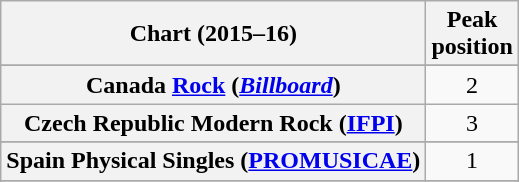<table class="wikitable sortable plainrowheaders" style="text-align: center;">
<tr>
<th scope="col">Chart (2015–16)</th>
<th scope="col">Peak<br>position</th>
</tr>
<tr>
</tr>
<tr>
<th scope="row">Canada <a href='#'>Rock</a> (<em><a href='#'>Billboard</a></em>)</th>
<td>2</td>
</tr>
<tr>
<th scope="row">Czech Republic Modern Rock (<a href='#'>IFPI</a>)</th>
<td>3</td>
</tr>
<tr>
</tr>
<tr>
<th scope="row">Spain Physical Singles (<a href='#'>PROMUSICAE</a>)</th>
<td>1</td>
</tr>
<tr>
</tr>
<tr>
</tr>
<tr>
</tr>
</table>
